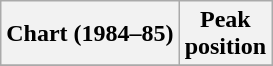<table class="wikitable plainrowheaders" style="text-align:center">
<tr>
<th scope="col">Chart (1984–85)</th>
<th scope="col">Peak<br>position</th>
</tr>
<tr>
</tr>
</table>
